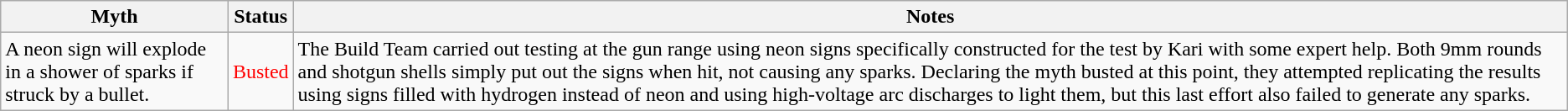<table class="wikitable plainrowheaders">
<tr>
<th scope"col">Myth</th>
<th scope"col">Status</th>
<th scope"col">Notes</th>
</tr>
<tr>
<td scope"row">A neon sign will explode in a shower of sparks if struck by a bullet.</td>
<td style="color:red">Busted</td>
<td>The Build Team carried out testing at the gun range using neon signs specifically constructed for the test by Kari with some expert help. Both 9mm rounds and shotgun shells simply put out the signs when hit, not causing any sparks. Declaring the myth busted at this point, they attempted replicating the results using signs filled with hydrogen instead of neon and using high-voltage arc discharges to light them, but this last effort also failed to generate any sparks.</td>
</tr>
</table>
